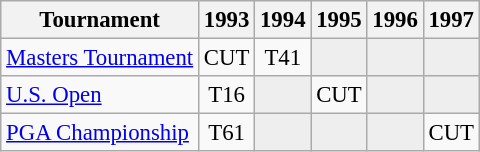<table class="wikitable" style="font-size:95%;text-align:center;">
<tr>
<th>Tournament</th>
<th>1993</th>
<th>1994</th>
<th>1995</th>
<th>1996</th>
<th>1997</th>
</tr>
<tr>
<td align=left><a href='#'>Masters Tournament</a></td>
<td>CUT</td>
<td>T41</td>
<td style="background:#eeeeee;"></td>
<td style="background:#eeeeee;"></td>
<td style="background:#eeeeee;"></td>
</tr>
<tr>
<td align=left><a href='#'>U.S. Open</a></td>
<td>T16</td>
<td style="background:#eeeeee;"></td>
<td>CUT</td>
<td style="background:#eeeeee;"></td>
<td style="background:#eeeeee;"></td>
</tr>
<tr>
<td align=left><a href='#'>PGA Championship</a></td>
<td>T61</td>
<td style="background:#eeeeee;"></td>
<td style="background:#eeeeee;"></td>
<td style="background:#eeeeee;"></td>
<td>CUT</td>
</tr>
</table>
